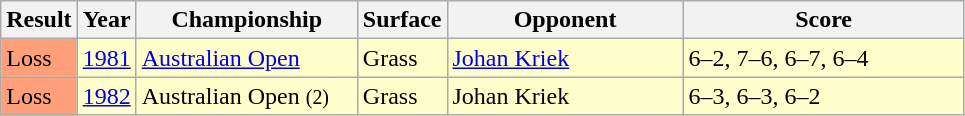<table class="sortable wikitable">
<tr>
<th style="width:40px">Result</th>
<th style="width:30px">Year</th>
<th style="width:140px">Championship</th>
<th style="width:50px">Surface</th>
<th style="width:150px">Opponent</th>
<th style="width:180px" class="unsortable">Score</th>
</tr>
<tr style="background:#ffc;">
<td style="background:#ffa07a;">Loss</td>
<td><a href='#'>1981</a></td>
<td><a href='#'>Australian Open</a></td>
<td>Grass</td>
<td> <a href='#'>Johan Kriek</a></td>
<td>6–2, 7–6, 6–7, 6–4</td>
</tr>
<tr style="background:#ffc;">
<td style="background:#ffa07a;">Loss</td>
<td><a href='#'>1982</a></td>
<td>Australian Open <small>(2)</small></td>
<td>Grass</td>
<td> Johan Kriek</td>
<td>6–3, 6–3, 6–2</td>
</tr>
</table>
